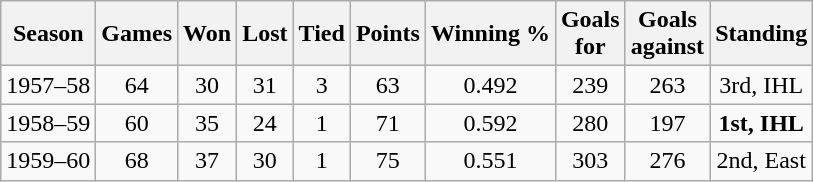<table class="wikitable" style="text-align:center">
<tr>
<th>Season</th>
<th>Games</th>
<th>Won</th>
<th>Lost</th>
<th>Tied</th>
<th>Points</th>
<th>Winning %</th>
<th>Goals<br>for</th>
<th>Goals<br>against</th>
<th>Standing</th>
</tr>
<tr>
<td>1957–58</td>
<td>64</td>
<td>30</td>
<td>31</td>
<td>3</td>
<td>63</td>
<td>0.492</td>
<td>239</td>
<td>263</td>
<td>3rd, IHL</td>
</tr>
<tr>
<td>1958–59</td>
<td>60</td>
<td>35</td>
<td>24</td>
<td>1</td>
<td>71</td>
<td>0.592</td>
<td>280</td>
<td>197</td>
<td><strong>1st, IHL</strong></td>
</tr>
<tr>
<td>1959–60</td>
<td>68</td>
<td>37</td>
<td>30</td>
<td>1</td>
<td>75</td>
<td>0.551</td>
<td>303</td>
<td>276</td>
<td>2nd, East</td>
</tr>
</table>
